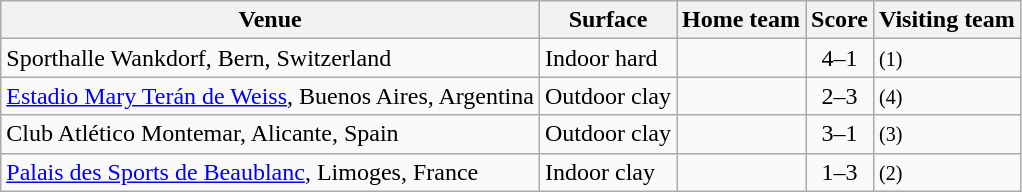<table class=wikitable style="border:1px solid #AAAAAA;">
<tr>
<th>Venue</th>
<th>Surface</th>
<th>Home team</th>
<th>Score</th>
<th>Visiting team</th>
</tr>
<tr>
<td>Sporthalle Wankdorf, Bern, Switzerland</td>
<td>Indoor hard</td>
<td><strong></strong></td>
<td align=center>4–1</td>
<td> <small>(1)</small></td>
</tr>
<tr>
<td><a href='#'>Estadio Mary Terán de Weiss</a>, Buenos Aires, Argentina</td>
<td>Outdoor clay</td>
<td></td>
<td align=center>2–3</td>
<td><strong></strong> <small>(4)</small></td>
</tr>
<tr>
<td>Club Atlético Montemar, Alicante, Spain</td>
<td>Outdoor clay</td>
<td><strong></strong></td>
<td align=center>3–1</td>
<td> <small>(3)</small></td>
</tr>
<tr>
<td><a href='#'>Palais des Sports de Beaublanc</a>, Limoges, France</td>
<td>Indoor clay</td>
<td></td>
<td align=center>1–3</td>
<td><strong></strong> <small>(2)</small></td>
</tr>
</table>
